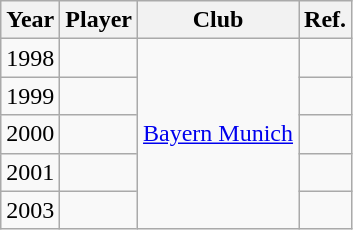<table class="wikitable sortable">
<tr>
<th>Year</th>
<th>Player</th>
<th>Club</th>
<th class="unsortable">Ref.</th>
</tr>
<tr>
<td align="center">1998</td>
<td> </td>
<td rowspan=5><a href='#'>Bayern Munich</a></td>
<td></td>
</tr>
<tr>
<td align="center">1999</td>
<td> </td>
<td></td>
</tr>
<tr>
<td align="center">2000</td>
<td> </td>
<td align="center"></td>
</tr>
<tr>
<td align="center">2001</td>
<td> </td>
<td align="center"></td>
</tr>
<tr>
<td align="center">2003</td>
<td> </td>
<td align="center"></td>
</tr>
</table>
